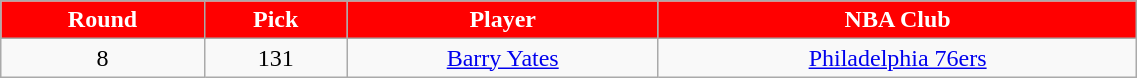<table class="wikitable" width="60%">
<tr align="center"  style="background:red;color:white;">
<td><strong>Round</strong></td>
<td><strong>Pick</strong></td>
<td><strong>Player</strong></td>
<td><strong>NBA Club</strong></td>
</tr>
<tr align="center" bgcolor="">
<td>8</td>
<td>131</td>
<td><a href='#'>Barry Yates</a></td>
<td><a href='#'>Philadelphia 76ers</a></td>
</tr>
</table>
